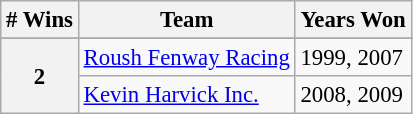<table class="wikitable" style="font-size: 95%;">
<tr>
<th># Wins</th>
<th>Team</th>
<th>Years Won</th>
</tr>
<tr 8, 2008, 2009>
</tr>
<tr>
<th rowspan="2">2</th>
<td><a href='#'>Roush Fenway Racing</a></td>
<td>1999, 2007</td>
</tr>
<tr>
<td><a href='#'>Kevin Harvick Inc.</a></td>
<td>2008, 2009</td>
</tr>
</table>
